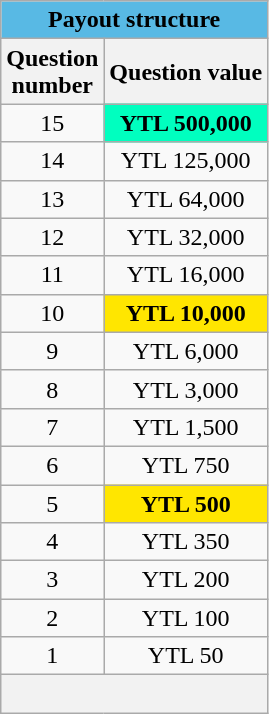<table class="wikitable" style="text-align:center;">
<tr>
<th colspan="2" style="background: #58B9E4">Payout structure</th>
</tr>
<tr>
<th>Question<br>number</th>
<th>Question value</th>
</tr>
<tr>
<td>15</td>
<td style="background: #00FFBF"><strong>YTL 500,000</strong></td>
</tr>
<tr>
<td>14</td>
<td>YTL 125,000</td>
</tr>
<tr>
<td>13</td>
<td>YTL 64,000</td>
</tr>
<tr>
<td>12</td>
<td>YTL 32,000</td>
</tr>
<tr>
<td>11</td>
<td>YTL 16,000</td>
</tr>
<tr>
<td>10</td>
<td style="background: #FFE600"><strong>YTL 10,000</strong></td>
</tr>
<tr>
<td>9</td>
<td>YTL 6,000</td>
</tr>
<tr>
<td>8</td>
<td>YTL 3,000</td>
</tr>
<tr>
<td>7</td>
<td>YTL 1,500</td>
</tr>
<tr>
<td>6</td>
<td>YTL 750</td>
</tr>
<tr>
<td>5</td>
<td style="background: #FFE600"><strong>YTL 500</strong></td>
</tr>
<tr>
<td>4</td>
<td>YTL 350</td>
</tr>
<tr>
<td>3</td>
<td>YTL 200</td>
</tr>
<tr>
<td>2</td>
<td>YTL 100</td>
</tr>
<tr>
<td>1</td>
<td>YTL 50</td>
</tr>
<tr>
<th colspan="2" style="text-align:left"><br></th>
</tr>
</table>
